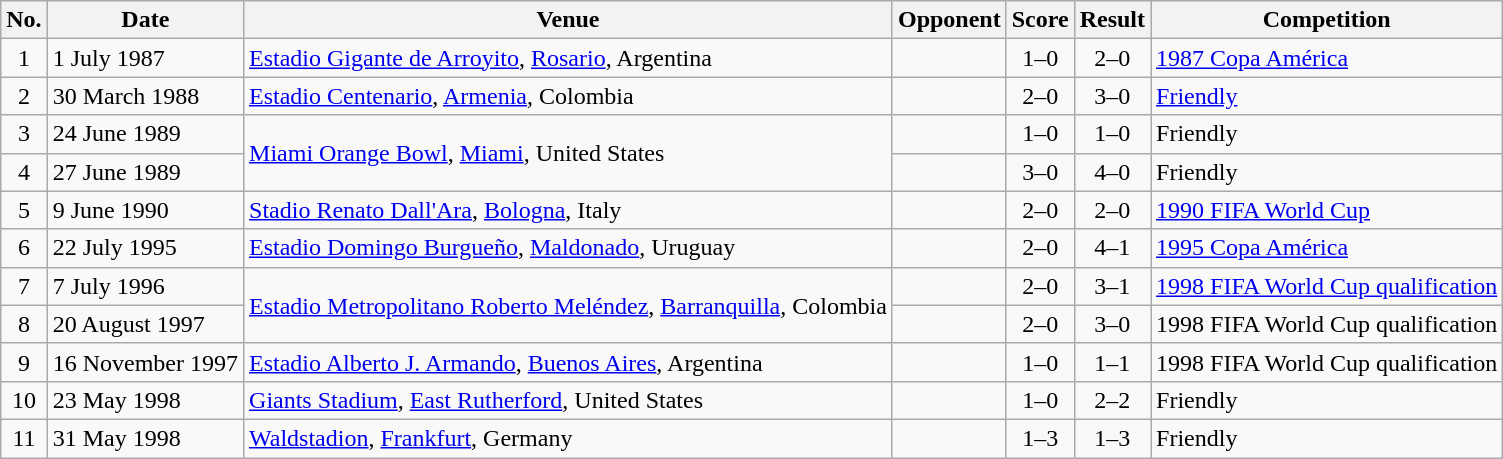<table class="wikitable sortable">
<tr>
<th scope="col">No.</th>
<th scope="col">Date</th>
<th scope="col">Venue</th>
<th scope="col">Opponent</th>
<th scope="col">Score</th>
<th scope="col">Result</th>
<th scope="col">Competition</th>
</tr>
<tr>
<td align="center">1</td>
<td>1 July 1987</td>
<td><a href='#'>Estadio Gigante de Arroyito</a>, <a href='#'>Rosario</a>, Argentina</td>
<td></td>
<td align="center">1–0</td>
<td align="center">2–0</td>
<td><a href='#'>1987 Copa América</a></td>
</tr>
<tr>
<td align="center">2</td>
<td>30 March 1988</td>
<td><a href='#'>Estadio Centenario</a>, <a href='#'>Armenia</a>, Colombia</td>
<td></td>
<td align="center">2–0</td>
<td align="center">3–0</td>
<td><a href='#'>Friendly</a></td>
</tr>
<tr>
<td align="center">3</td>
<td>24 June 1989</td>
<td rowspan="2"><a href='#'>Miami Orange Bowl</a>, <a href='#'>Miami</a>, United States</td>
<td></td>
<td align="center">1–0</td>
<td align="center">1–0</td>
<td>Friendly</td>
</tr>
<tr>
<td align="center">4</td>
<td>27 June 1989</td>
<td></td>
<td align="center">3–0</td>
<td align="center">4–0</td>
<td>Friendly</td>
</tr>
<tr>
<td align="center">5</td>
<td>9 June 1990</td>
<td><a href='#'>Stadio Renato Dall'Ara</a>, <a href='#'>Bologna</a>, Italy</td>
<td></td>
<td align="center">2–0</td>
<td align="center">2–0</td>
<td><a href='#'>1990 FIFA World Cup</a></td>
</tr>
<tr>
<td align="center">6</td>
<td>22 July 1995</td>
<td><a href='#'>Estadio Domingo Burgueño</a>, <a href='#'>Maldonado</a>, Uruguay</td>
<td></td>
<td align="center">2–0</td>
<td align="center">4–1</td>
<td><a href='#'>1995 Copa América</a></td>
</tr>
<tr>
<td align="center">7</td>
<td>7 July 1996</td>
<td rowspan="2"><a href='#'>Estadio Metropolitano Roberto Meléndez</a>, <a href='#'>Barranquilla</a>, Colombia</td>
<td></td>
<td align="center">2–0</td>
<td align="center">3–1</td>
<td><a href='#'>1998 FIFA World Cup qualification</a></td>
</tr>
<tr>
<td align="center">8</td>
<td>20 August 1997</td>
<td></td>
<td align="center">2–0</td>
<td align="center">3–0</td>
<td>1998 FIFA World Cup qualification</td>
</tr>
<tr>
<td align="center">9</td>
<td>16 November 1997</td>
<td><a href='#'>Estadio Alberto J. Armando</a>, <a href='#'>Buenos Aires</a>, Argentina</td>
<td></td>
<td align="center">1–0</td>
<td align="center">1–1</td>
<td>1998 FIFA World Cup qualification</td>
</tr>
<tr>
<td align="center">10</td>
<td>23 May 1998</td>
<td><a href='#'>Giants Stadium</a>, <a href='#'>East Rutherford</a>, United States</td>
<td></td>
<td align="center">1–0</td>
<td align="center">2–2</td>
<td>Friendly</td>
</tr>
<tr>
<td align="center">11</td>
<td>31 May 1998</td>
<td><a href='#'>Waldstadion</a>, <a href='#'>Frankfurt</a>, Germany</td>
<td></td>
<td align="center">1–3</td>
<td align="center">1–3</td>
<td>Friendly</td>
</tr>
</table>
